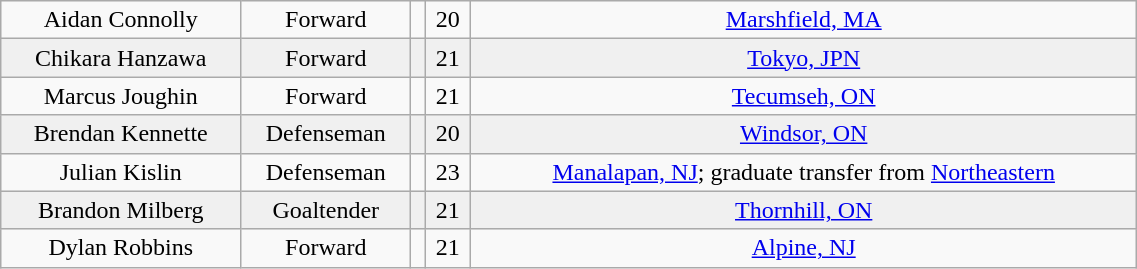<table class="wikitable" width="60%">
<tr align="center" bgcolor="">
<td>Aidan Connolly</td>
<td>Forward</td>
<td></td>
<td>20</td>
<td><a href='#'>Marshfield, MA</a></td>
</tr>
<tr align="center" bgcolor="f0f0f0">
<td>Chikara Hanzawa</td>
<td>Forward</td>
<td></td>
<td>21</td>
<td><a href='#'>Tokyo, JPN</a></td>
</tr>
<tr align="center" bgcolor="">
<td>Marcus Joughin</td>
<td>Forward</td>
<td></td>
<td>21</td>
<td><a href='#'>Tecumseh, ON</a></td>
</tr>
<tr align="center" bgcolor="f0f0f0">
<td>Brendan Kennette</td>
<td>Defenseman</td>
<td></td>
<td>20</td>
<td><a href='#'>Windsor, ON</a></td>
</tr>
<tr align="center" bgcolor="">
<td>Julian Kislin</td>
<td>Defenseman</td>
<td></td>
<td>23</td>
<td><a href='#'>Manalapan, NJ</a>; graduate transfer from <a href='#'>Northeastern</a></td>
</tr>
<tr align="center" bgcolor="f0f0f0">
<td>Brandon Milberg</td>
<td>Goaltender</td>
<td></td>
<td>21</td>
<td><a href='#'>Thornhill, ON</a></td>
</tr>
<tr align="center" bgcolor="">
<td>Dylan Robbins</td>
<td>Forward</td>
<td></td>
<td>21</td>
<td><a href='#'>Alpine, NJ</a></td>
</tr>
</table>
